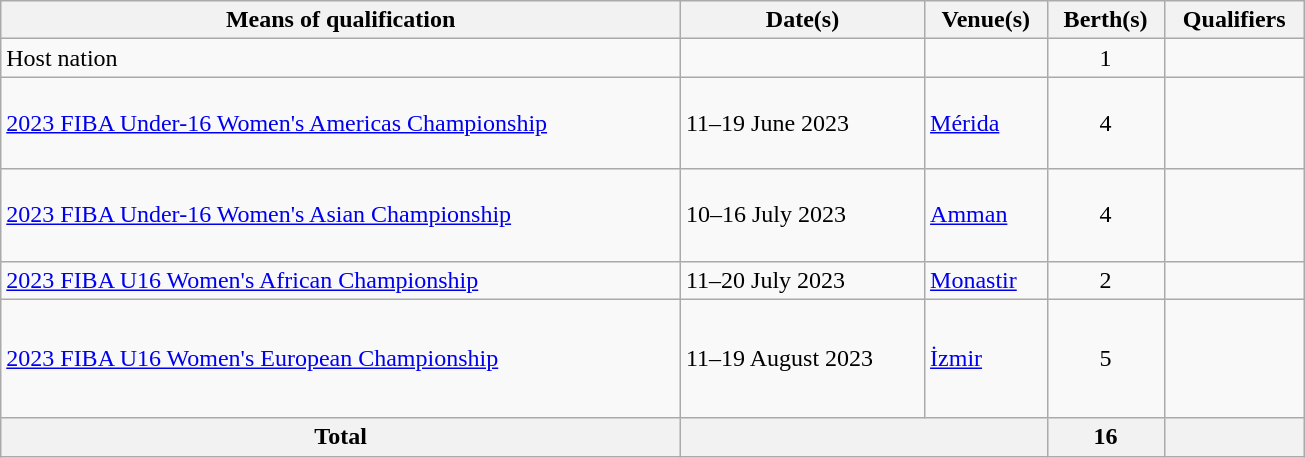<table class="wikitable" style="width:870px;">
<tr>
<th>Means of qualification</th>
<th>Date(s)</th>
<th>Venue(s)</th>
<th>Berth(s)</th>
<th>Qualifiers</th>
</tr>
<tr>
<td>Host nation</td>
<td></td>
<td></td>
<td style="text-align:center;">1</td>
<td></td>
</tr>
<tr>
<td><a href='#'>2023 FIBA Under-16 Women's Americas Championship</a></td>
<td>11–19 June 2023</td>
<td> <a href='#'>Mérida</a></td>
<td style="text-align:center;">4</td>
<td><br><br><br></td>
</tr>
<tr>
<td><a href='#'>2023 FIBA Under-16 Women's Asian Championship</a></td>
<td>10–16 July 2023</td>
<td> <a href='#'>Amman</a></td>
<td style="text-align:center;">4</td>
<td><br><br><br></td>
</tr>
<tr>
<td><a href='#'>2023 FIBA U16 Women's African Championship</a></td>
<td>11–20 July 2023</td>
<td> <a href='#'>Monastir</a></td>
<td style="text-align:center;">2</td>
<td><br></td>
</tr>
<tr>
<td><a href='#'>2023 FIBA U16 Women's European Championship</a></td>
<td>11–19 August 2023</td>
<td> <a href='#'>İzmir</a></td>
<td style="text-align:center;">5</td>
<td><br><br><br><br></td>
</tr>
<tr>
<th>Total</th>
<th colspan="2"></th>
<th>16</th>
<th></th>
</tr>
</table>
